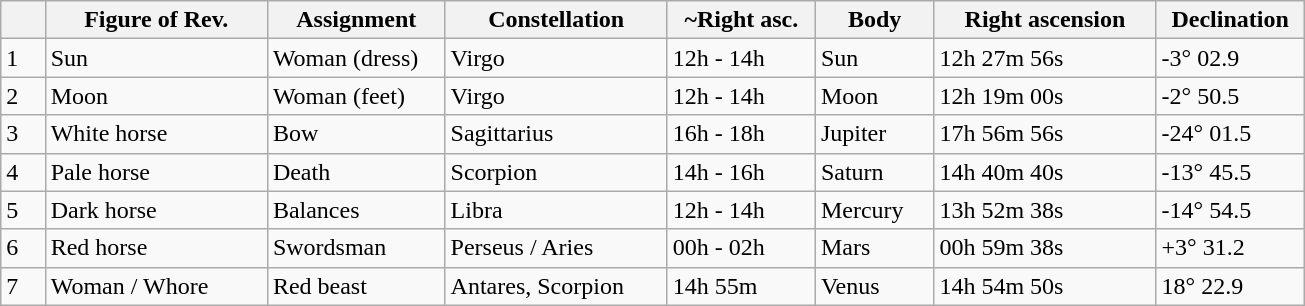<table class="wikitable">
<tr>
<th width="3%"></th>
<th width="15%">Figure of Rev.</th>
<th width="12%">Assignment</th>
<th width="15%">Constellation</th>
<th width="10%">~Right asc.</th>
<th width="8%">Body</th>
<th width="15%">Right ascension</th>
<th width="10%">Declination</th>
</tr>
<tr>
<td>1</td>
<td>Sun</td>
<td>Woman (dress)</td>
<td>Virgo</td>
<td>12h - 14h</td>
<td>Sun</td>
<td>12h 27m 56s</td>
<td>-3° 02.9</td>
</tr>
<tr>
<td>2</td>
<td>Moon</td>
<td>Woman (feet)</td>
<td>Virgo</td>
<td>12h - 14h</td>
<td>Moon</td>
<td>12h 19m 00s</td>
<td>-2° 50.5</td>
</tr>
<tr>
<td>3</td>
<td>White horse</td>
<td>Bow</td>
<td>Sagittarius</td>
<td>16h - 18h</td>
<td>Jupiter</td>
<td>17h 56m 56s</td>
<td>-24° 01.5</td>
</tr>
<tr>
<td>4</td>
<td>Pale horse</td>
<td>Death</td>
<td>Scorpion</td>
<td>14h - 16h</td>
<td>Saturn</td>
<td>14h 40m 40s</td>
<td>-13° 45.5</td>
</tr>
<tr>
<td>5</td>
<td>Dark horse</td>
<td>Balances</td>
<td>Libra</td>
<td>12h - 14h</td>
<td>Mercury</td>
<td>13h 52m 38s</td>
<td>-14° 54.5</td>
</tr>
<tr>
<td>6</td>
<td>Red horse</td>
<td>Swordsman</td>
<td>Perseus / Aries</td>
<td>00h - 02h</td>
<td>Mars</td>
<td>00h 59m 38s</td>
<td>+3° 31.2</td>
</tr>
<tr>
<td>7</td>
<td>Woman / Whore</td>
<td>Red beast</td>
<td>Antares, Scorpion</td>
<td>14h 55m</td>
<td>Venus</td>
<td>14h 54m 50s</td>
<td>18° 22.9</td>
</tr>
</table>
